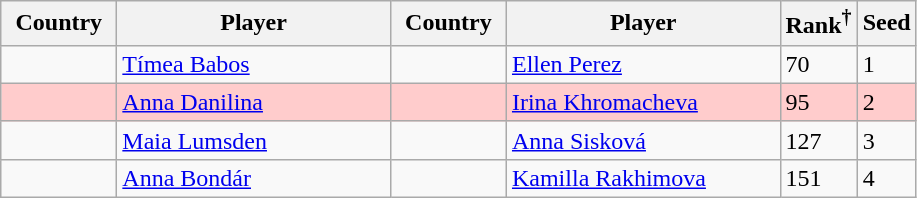<table class="sortable wikitable">
<tr>
<th width="70">Country</th>
<th width="175">Player</th>
<th width="70">Country</th>
<th width="175">Player</th>
<th>Rank<sup>†</sup></th>
<th>Seed</th>
</tr>
<tr>
<td></td>
<td><a href='#'>Tímea Babos</a></td>
<td></td>
<td><a href='#'>Ellen Perez</a></td>
<td>70</td>
<td>1</td>
</tr>
<tr style="background:#fcc;">
<td></td>
<td><a href='#'>Anna Danilina</a></td>
<td></td>
<td><a href='#'>Irina Khromacheva</a></td>
<td>95</td>
<td>2</td>
</tr>
<tr>
<td></td>
<td><a href='#'>Maia Lumsden</a></td>
<td></td>
<td><a href='#'>Anna Sisková</a></td>
<td>127</td>
<td>3</td>
</tr>
<tr>
<td></td>
<td><a href='#'>Anna Bondár</a></td>
<td></td>
<td><a href='#'>Kamilla Rakhimova</a></td>
<td>151</td>
<td>4</td>
</tr>
</table>
